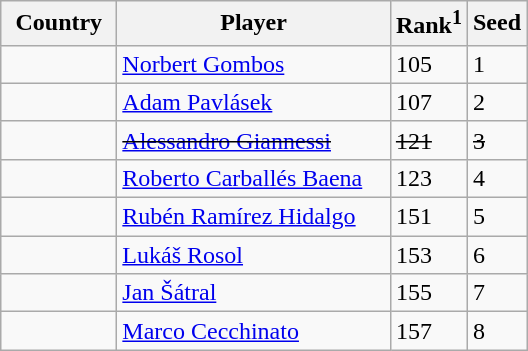<table class="sortable wikitable">
<tr>
<th width="70">Country</th>
<th width="175">Player</th>
<th>Rank<sup>1</sup></th>
<th>Seed</th>
</tr>
<tr>
<td></td>
<td><a href='#'>Norbert Gombos</a></td>
<td>105</td>
<td>1</td>
</tr>
<tr>
<td></td>
<td><a href='#'>Adam Pavlásek</a></td>
<td>107</td>
<td>2</td>
</tr>
<tr>
<td><s></s></td>
<td><s><a href='#'>Alessandro Giannessi</a></s></td>
<td><s>121</s></td>
<td><s>3</s></td>
</tr>
<tr>
<td></td>
<td><a href='#'>Roberto Carballés Baena</a></td>
<td>123</td>
<td>4</td>
</tr>
<tr>
<td></td>
<td><a href='#'>Rubén Ramírez Hidalgo</a></td>
<td>151</td>
<td>5</td>
</tr>
<tr>
<td></td>
<td><a href='#'>Lukáš Rosol</a></td>
<td>153</td>
<td>6</td>
</tr>
<tr>
<td></td>
<td><a href='#'>Jan Šátral</a></td>
<td>155</td>
<td>7</td>
</tr>
<tr>
<td></td>
<td><a href='#'>Marco Cecchinato</a></td>
<td>157</td>
<td>8</td>
</tr>
</table>
